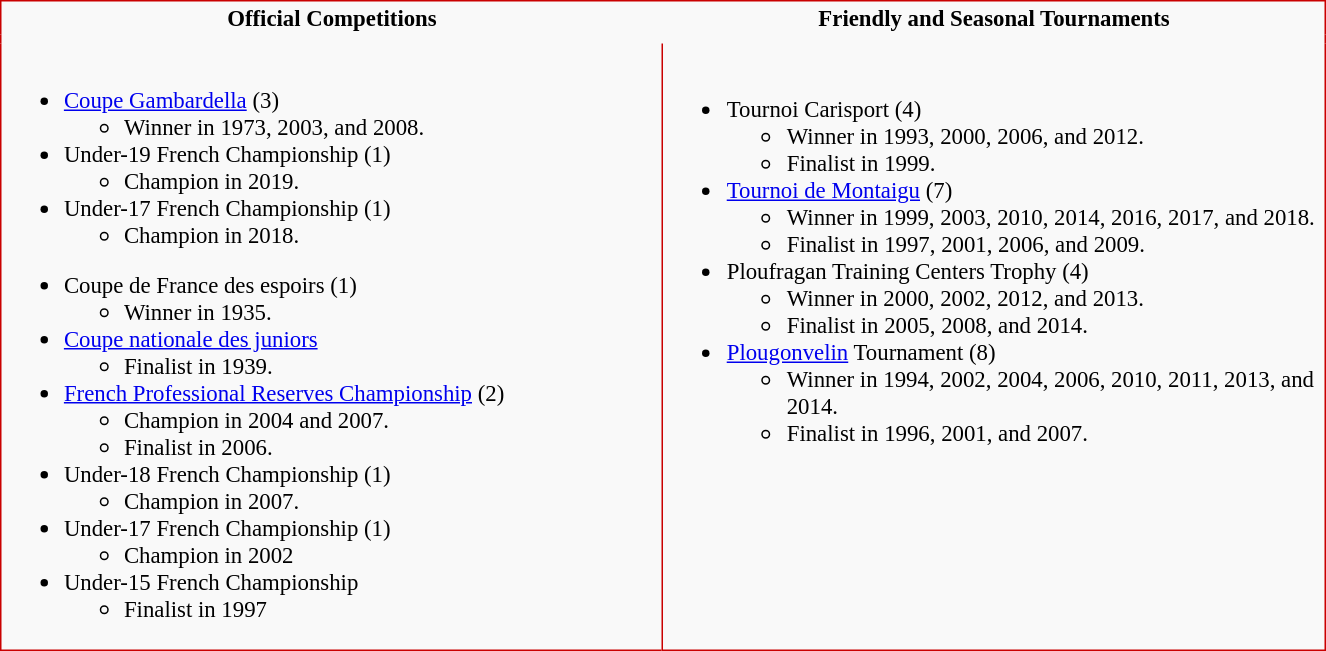<table cellpadding="2" style="font-size:95%; background-color:#F9F9F9; text-align:left; border:solid 1px #CA0000; border-collapse:collapse; margin-bottom:12px;" cellspacing="1" border="0" width="70%" align="center">
<tr>
<th width="50%" align="center" scope="col">Official Competitions</th>
<th width="50%" align="center" scope="col">Friendly and Seasonal Tournaments</th>
</tr>
<tr>
<td rowspan="2" valign="top"><br><ul><li><a href='#'>Coupe Gambardella</a> (3)<ul><li>Winner in 1973, 2003, and 2008.</li></ul></li><li>Under-19 French Championship (1)<ul><li>Champion in 2019.</li></ul></li><li>Under-17 French Championship (1)<ul><li>Champion in 2018.</li></ul></li></ul><ul><li>Coupe de France des espoirs (1)<ul><li>Winner in 1935.</li></ul></li><li><a href='#'>Coupe nationale des juniors</a><ul><li>Finalist in 1939.</li></ul></li><li><a href='#'>French Professional Reserves Championship</a> (2)<ul><li>Champion in 2004 and 2007.</li><li>Finalist in 2006.</li></ul></li><li>Under-18 French Championship (1)<ul><li>Champion in 2007.</li></ul></li><li>Under-17 French Championship (1)<ul><li>Champion in 2002</li></ul></li><li>Under-15 French Championship<ul><li>Finalist in 1997</li></ul></li></ul></td>
<td></td>
</tr>
<tr>
<td valign="top" style="border-left:solid 1px #CA0000"><br><ul><li>Tournoi Carisport (4)<ul><li>Winner in 1993, 2000, 2006, and 2012.</li><li>Finalist in 1999.</li></ul></li><li><a href='#'>Tournoi de Montaigu</a> (7)<ul><li>Winner in 1999, 2003, 2010, 2014, 2016, 2017, and 2018.</li><li>Finalist in 1997, 2001, 2006, and 2009.</li></ul></li><li>Ploufragan Training Centers Trophy (4)<ul><li>Winner in 2000, 2002, 2012, and 2013.</li><li>Finalist in 2005, 2008, and 2014.</li></ul></li><li><a href='#'>Plougonvelin</a> Tournament (8)<ul><li>Winner in 1994, 2002, 2004, 2006, 2010, 2011, 2013, and 2014.</li><li>Finalist in 1996, 2001, and 2007.</li></ul></li></ul></td>
</tr>
</table>
